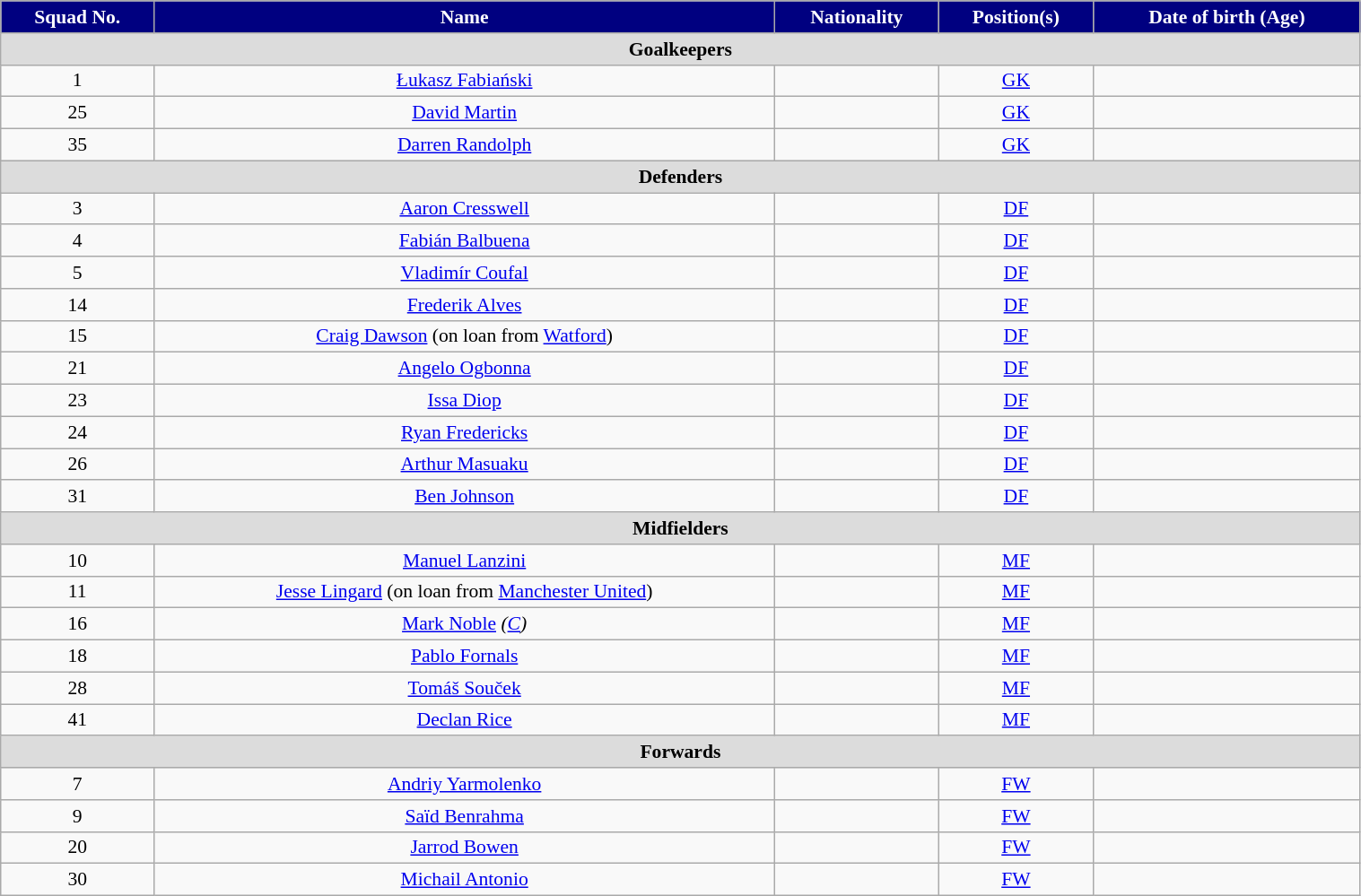<table class="wikitable" style="text-align:center; font-size:90%; width:80%;">
<tr>
<th style="background:#000080; color:white; text-align:center;">Squad No.</th>
<th style="background:#000080; color:white; text-align:center;">Name</th>
<th style="background:#000080; color:white; text-align:center;">Nationality</th>
<th style="background:#000080; color:white; text-align:center;">Position(s)</th>
<th style="background:#000080; color:white; text-align:center;">Date of birth (Age)</th>
</tr>
<tr>
<th colspan="5" style="background:#dcdcdc; text-align:center;">Goalkeepers</th>
</tr>
<tr>
<td>1</td>
<td><a href='#'>Łukasz Fabiański</a></td>
<td></td>
<td><a href='#'>GK</a></td>
<td></td>
</tr>
<tr>
<td>25</td>
<td><a href='#'>David Martin</a></td>
<td></td>
<td><a href='#'>GK</a></td>
<td></td>
</tr>
<tr>
<td>35</td>
<td><a href='#'>Darren Randolph</a></td>
<td></td>
<td><a href='#'>GK</a></td>
<td></td>
</tr>
<tr>
<th colspan="5" style="background:#dcdcdc; text-align:center;">Defenders</th>
</tr>
<tr>
<td>3</td>
<td><a href='#'>Aaron Cresswell</a></td>
<td></td>
<td><a href='#'>DF</a></td>
<td></td>
</tr>
<tr>
<td>4</td>
<td><a href='#'>Fabián Balbuena</a></td>
<td></td>
<td><a href='#'>DF</a></td>
<td></td>
</tr>
<tr>
<td>5</td>
<td><a href='#'>Vladimír Coufal</a></td>
<td></td>
<td><a href='#'>DF</a></td>
<td></td>
</tr>
<tr>
<td>14</td>
<td><a href='#'>Frederik Alves</a></td>
<td></td>
<td><a href='#'>DF</a></td>
<td></td>
</tr>
<tr>
<td>15</td>
<td><a href='#'>Craig Dawson</a> (on loan from <a href='#'>Watford</a>)</td>
<td></td>
<td><a href='#'>DF</a></td>
<td></td>
</tr>
<tr>
<td>21</td>
<td><a href='#'>Angelo Ogbonna</a></td>
<td></td>
<td><a href='#'>DF</a></td>
<td></td>
</tr>
<tr>
<td>23</td>
<td><a href='#'>Issa Diop</a></td>
<td></td>
<td><a href='#'>DF</a></td>
<td></td>
</tr>
<tr>
<td>24</td>
<td><a href='#'>Ryan Fredericks</a></td>
<td></td>
<td><a href='#'>DF</a></td>
<td></td>
</tr>
<tr>
<td>26</td>
<td><a href='#'>Arthur Masuaku</a></td>
<td></td>
<td><a href='#'>DF</a></td>
<td></td>
</tr>
<tr>
<td>31</td>
<td><a href='#'>Ben Johnson</a></td>
<td></td>
<td><a href='#'>DF</a></td>
<td></td>
</tr>
<tr>
<th colspan="5" style="background:#dcdcdc; text-align:center;">Midfielders</th>
</tr>
<tr>
<td>10</td>
<td><a href='#'>Manuel Lanzini</a></td>
<td></td>
<td><a href='#'>MF</a></td>
<td></td>
</tr>
<tr>
<td>11</td>
<td><a href='#'>Jesse Lingard</a> (on loan from <a href='#'>Manchester United</a>)</td>
<td></td>
<td><a href='#'>MF</a></td>
<td></td>
</tr>
<tr>
<td>16</td>
<td><a href='#'>Mark Noble</a> <em>(<a href='#'>C</a>)</em></td>
<td></td>
<td><a href='#'>MF</a></td>
<td></td>
</tr>
<tr>
<td>18</td>
<td><a href='#'>Pablo Fornals</a></td>
<td></td>
<td><a href='#'>MF</a></td>
<td></td>
</tr>
<tr>
<td>28</td>
<td><a href='#'>Tomáš Souček</a></td>
<td></td>
<td><a href='#'>MF</a></td>
<td></td>
</tr>
<tr>
<td>41</td>
<td><a href='#'>Declan Rice</a></td>
<td></td>
<td><a href='#'>MF</a></td>
<td></td>
</tr>
<tr>
<th colspan="8" style="background:#dcdcdc; text-align:center;">Forwards</th>
</tr>
<tr>
<td>7</td>
<td><a href='#'>Andriy Yarmolenko</a></td>
<td></td>
<td><a href='#'>FW</a></td>
<td></td>
</tr>
<tr>
<td>9</td>
<td><a href='#'>Saïd Benrahma</a></td>
<td></td>
<td><a href='#'>FW</a></td>
<td></td>
</tr>
<tr>
<td>20</td>
<td><a href='#'>Jarrod Bowen</a></td>
<td></td>
<td><a href='#'>FW</a></td>
<td></td>
</tr>
<tr>
<td>30</td>
<td><a href='#'>Michail Antonio</a></td>
<td></td>
<td><a href='#'>FW</a></td>
<td></td>
</tr>
</table>
